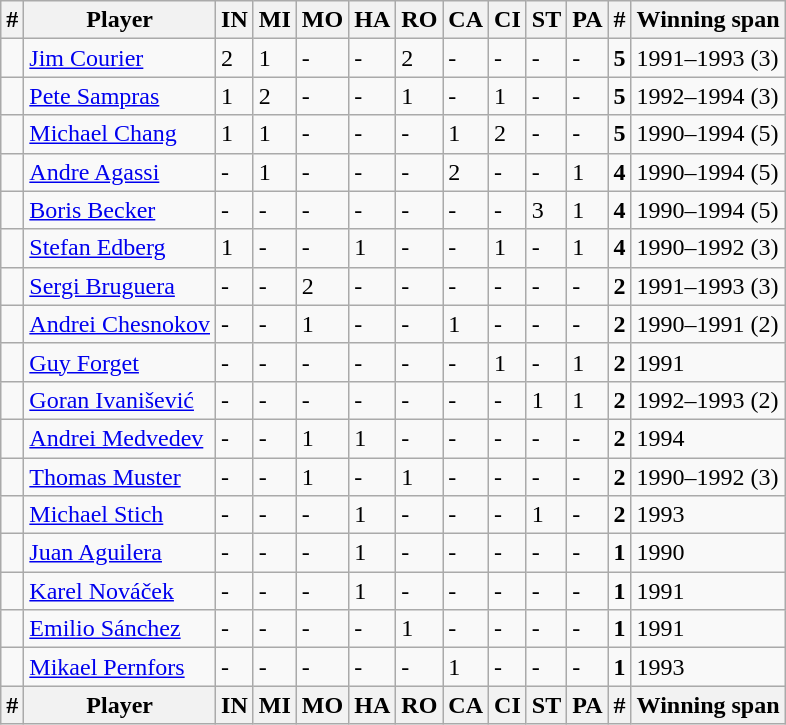<table class="sortable wikitable">
<tr>
<th>#</th>
<th>Player</th>
<th>IN</th>
<th>MI</th>
<th>MO</th>
<th>HA</th>
<th>RO</th>
<th>CA</th>
<th>CI</th>
<th>ST</th>
<th>PA</th>
<th>#</th>
<th>Winning span</th>
</tr>
<tr>
<td></td>
<td> <a href='#'>Jim Courier</a></td>
<td>2</td>
<td>1</td>
<td>-</td>
<td>-</td>
<td>2</td>
<td>-</td>
<td>-</td>
<td>-</td>
<td>-</td>
<td><strong>5</strong></td>
<td>1991–1993 (3)</td>
</tr>
<tr>
<td></td>
<td> <a href='#'>Pete Sampras</a></td>
<td>1</td>
<td>2</td>
<td>-</td>
<td>-</td>
<td>1</td>
<td>-</td>
<td>1</td>
<td>-</td>
<td>-</td>
<td><strong>5</strong></td>
<td>1992–1994 (3)</td>
</tr>
<tr>
<td></td>
<td> <a href='#'>Michael Chang</a></td>
<td>1</td>
<td>1</td>
<td>-</td>
<td>-</td>
<td>-</td>
<td>1</td>
<td>2</td>
<td>-</td>
<td>-</td>
<td><strong>5</strong></td>
<td>1990–1994 (5)</td>
</tr>
<tr>
<td></td>
<td> <a href='#'>Andre Agassi</a></td>
<td>-</td>
<td>1</td>
<td>-</td>
<td>-</td>
<td>-</td>
<td>2</td>
<td>-</td>
<td>-</td>
<td>1</td>
<td><strong>4</strong></td>
<td>1990–1994 (5)</td>
</tr>
<tr>
<td></td>
<td> <a href='#'>Boris Becker</a></td>
<td>-</td>
<td>-</td>
<td>-</td>
<td>-</td>
<td>-</td>
<td>-</td>
<td>-</td>
<td>3</td>
<td>1</td>
<td><strong>4</strong></td>
<td>1990–1994 (5)</td>
</tr>
<tr>
<td></td>
<td> <a href='#'>Stefan Edberg</a></td>
<td>1</td>
<td>-</td>
<td>-</td>
<td>1</td>
<td>-</td>
<td>-</td>
<td>1</td>
<td>-</td>
<td>1</td>
<td><strong>4</strong></td>
<td>1990–1992 (3)</td>
</tr>
<tr>
<td></td>
<td> <a href='#'>Sergi Bruguera</a></td>
<td>-</td>
<td>-</td>
<td>2</td>
<td>-</td>
<td>-</td>
<td>-</td>
<td>-</td>
<td>-</td>
<td>-</td>
<td><strong>2</strong></td>
<td>1991–1993 (3)</td>
</tr>
<tr>
<td></td>
<td> <a href='#'>Andrei Chesnokov</a></td>
<td>-</td>
<td>-</td>
<td>1</td>
<td>-</td>
<td>-</td>
<td>1</td>
<td>-</td>
<td>-</td>
<td>-</td>
<td><strong>2</strong></td>
<td>1990–1991 (2)</td>
</tr>
<tr>
<td></td>
<td> <a href='#'>Guy Forget</a></td>
<td>-</td>
<td>-</td>
<td>-</td>
<td>-</td>
<td>-</td>
<td>-</td>
<td>1</td>
<td>-</td>
<td>1</td>
<td><strong>2</strong></td>
<td>1991</td>
</tr>
<tr>
<td></td>
<td> <a href='#'>Goran Ivanišević</a></td>
<td>-</td>
<td>-</td>
<td>-</td>
<td>-</td>
<td>-</td>
<td>-</td>
<td>-</td>
<td>1</td>
<td>1</td>
<td><strong>2</strong></td>
<td>1992–1993 (2)</td>
</tr>
<tr>
<td></td>
<td> <a href='#'>Andrei Medvedev</a></td>
<td>-</td>
<td>-</td>
<td>1</td>
<td>1</td>
<td>-</td>
<td>-</td>
<td>-</td>
<td>-</td>
<td>-</td>
<td><strong>2</strong></td>
<td>1994</td>
</tr>
<tr>
<td></td>
<td> <a href='#'>Thomas Muster</a></td>
<td>-</td>
<td>-</td>
<td>1</td>
<td>-</td>
<td>1</td>
<td>-</td>
<td>-</td>
<td>-</td>
<td>-</td>
<td><strong>2</strong></td>
<td>1990–1992 (3)</td>
</tr>
<tr>
<td></td>
<td> <a href='#'>Michael Stich</a></td>
<td>-</td>
<td>-</td>
<td>-</td>
<td>1</td>
<td>-</td>
<td>-</td>
<td>-</td>
<td>1</td>
<td>-</td>
<td><strong>2</strong></td>
<td>1993</td>
</tr>
<tr>
<td></td>
<td> <a href='#'>Juan Aguilera</a></td>
<td>-</td>
<td>-</td>
<td>-</td>
<td>1</td>
<td>-</td>
<td>-</td>
<td>-</td>
<td>-</td>
<td>-</td>
<td><strong>1</strong></td>
<td>1990</td>
</tr>
<tr>
<td></td>
<td> <a href='#'>Karel Nováček</a></td>
<td>-</td>
<td>-</td>
<td>-</td>
<td>1</td>
<td>-</td>
<td>-</td>
<td>-</td>
<td>-</td>
<td>-</td>
<td><strong>1</strong></td>
<td>1991</td>
</tr>
<tr>
<td></td>
<td> <a href='#'>Emilio Sánchez</a></td>
<td>-</td>
<td>-</td>
<td>-</td>
<td>-</td>
<td>1</td>
<td>-</td>
<td>-</td>
<td>-</td>
<td>-</td>
<td><strong>1</strong></td>
<td>1991</td>
</tr>
<tr>
<td></td>
<td> <a href='#'>Mikael Pernfors</a></td>
<td>-</td>
<td>-</td>
<td>-</td>
<td>-</td>
<td>-</td>
<td>1</td>
<td>-</td>
<td>-</td>
<td>-</td>
<td><strong>1</strong></td>
<td>1993</td>
</tr>
<tr>
<th>#</th>
<th>Player</th>
<th>IN</th>
<th>MI</th>
<th>MO</th>
<th>HA</th>
<th>RO</th>
<th>CA</th>
<th>CI</th>
<th>ST</th>
<th>PA</th>
<th>#</th>
<th>Winning span</th>
</tr>
</table>
